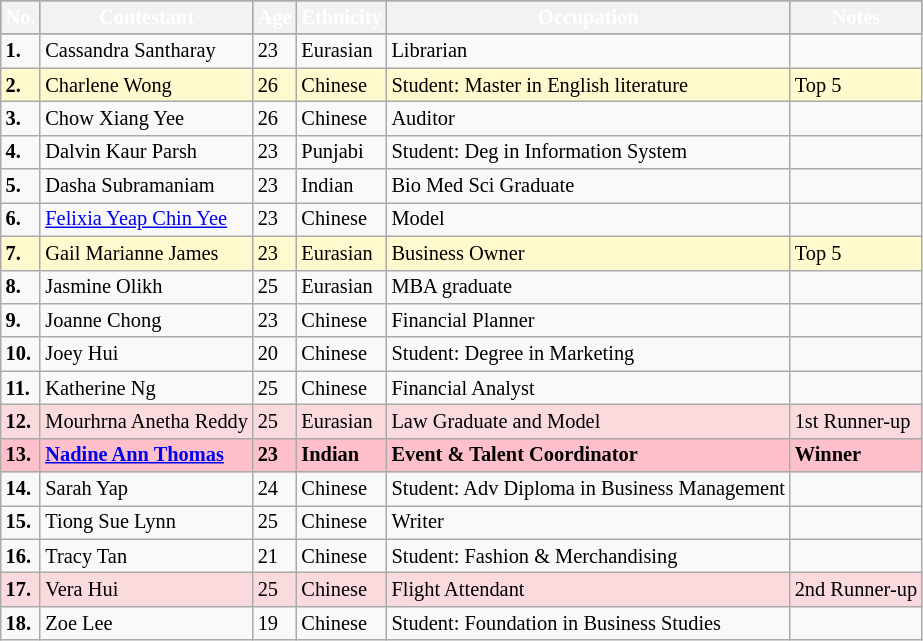<table class="wikitable sortable" style="font-size: 85%;">
<tr style="color:#fff; background:gray; text-align:center;">
<th>No.</th>
<th>Contestant</th>
<th>Age</th>
<th>Ethnicity</th>
<th>Occupation</th>
<th>Notes</th>
</tr>
<tr>
<td><strong>1.</strong></td>
<td>Cassandra Santharay</td>
<td>23</td>
<td>Eurasian</td>
<td>Librarian</td>
<td></td>
</tr>
<tr style="background-color:#FFFACD">
<td><strong>2.</strong></td>
<td>Charlene Wong</td>
<td>26</td>
<td>Chinese</td>
<td>Student: Master in English literature</td>
<td>Top 5</td>
</tr>
<tr>
<td><strong>3.</strong></td>
<td>Chow Xiang Yee</td>
<td>26</td>
<td>Chinese</td>
<td>Auditor</td>
<td></td>
</tr>
<tr>
<td><strong>4.</strong></td>
<td>Dalvin Kaur Parsh</td>
<td>23</td>
<td>Punjabi</td>
<td>Student: Deg in Information System</td>
<td></td>
</tr>
<tr>
<td><strong>5.</strong></td>
<td>Dasha Subramaniam</td>
<td>23</td>
<td>Indian</td>
<td>Bio Med Sci Graduate</td>
<td></td>
</tr>
<tr>
<td><strong>6.</strong></td>
<td><a href='#'>Felixia Yeap Chin Yee</a></td>
<td>23</td>
<td>Chinese</td>
<td>Model</td>
<td></td>
</tr>
<tr style="background-color:#FFFACD">
<td><strong>7.</strong></td>
<td>Gail Marianne James</td>
<td>23</td>
<td>Eurasian</td>
<td>Business Owner</td>
<td>Top 5</td>
</tr>
<tr>
<td><strong>8.</strong></td>
<td>Jasmine Olikh</td>
<td>25</td>
<td>Eurasian</td>
<td>MBA graduate</td>
<td></td>
</tr>
<tr>
<td><strong>9.</strong></td>
<td>Joanne Chong</td>
<td>23</td>
<td>Chinese</td>
<td>Financial Planner</td>
<td></td>
</tr>
<tr>
<td><strong>10.</strong></td>
<td>Joey Hui</td>
<td>20</td>
<td>Chinese</td>
<td>Student: Degree in Marketing</td>
<td></td>
</tr>
<tr>
<td><strong>11.</strong></td>
<td>Katherine Ng</td>
<td>25</td>
<td>Chinese</td>
<td>Financial Analyst</td>
<td></td>
</tr>
<tr style="background-color:#FADADD">
<td><strong>12.</strong></td>
<td>Mourhrna Anetha Reddy</td>
<td>25</td>
<td>Eurasian</td>
<td>Law Graduate and Model</td>
<td>1st Runner-up</td>
</tr>
<tr style="background-color:PINK">
<td><strong>13.</strong></td>
<td><strong><a href='#'>Nadine Ann Thomas</a></strong></td>
<td><strong>23</strong></td>
<td><strong>Indian</strong></td>
<td><strong>Event & Talent Coordinator</strong></td>
<td><strong>Winner</strong></td>
</tr>
<tr>
<td><strong>14.</strong></td>
<td>Sarah Yap</td>
<td>24</td>
<td>Chinese</td>
<td>Student: Adv Diploma in Business Management</td>
<td></td>
</tr>
<tr>
<td><strong>15.</strong></td>
<td>Tiong Sue Lynn</td>
<td>25</td>
<td>Chinese</td>
<td>Writer</td>
<td></td>
</tr>
<tr>
<td><strong>16.</strong></td>
<td>Tracy Tan</td>
<td>21</td>
<td>Chinese</td>
<td>Student: Fashion & Merchandising</td>
<td></td>
</tr>
<tr style="background-color:#FADADD">
<td><strong>17.</strong></td>
<td>Vera Hui</td>
<td>25</td>
<td>Chinese</td>
<td>Flight Attendant</td>
<td>2nd Runner-up</td>
</tr>
<tr>
<td><strong>18.</strong></td>
<td>Zoe Lee</td>
<td>19</td>
<td>Chinese</td>
<td>Student: Foundation in Business Studies</td>
<td></td>
</tr>
</table>
